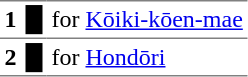<table border="1" cellspacing="0" cellpadding="3" frame="hsides" rules="rows" style="margin-top:.4em; text-align:left">
<tr>
<th>1</th>
<td><span>█</span></td>
<td>for <a href='#'>Kōiki-kōen-mae</a></td>
</tr>
<tr>
<th>2</th>
<td><span>█</span></td>
<td>for <a href='#'>Hondōri</a></td>
</tr>
</table>
